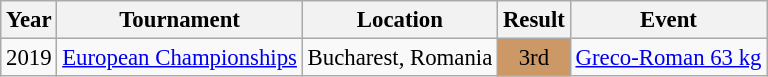<table class="wikitable" style="font-size:95%;">
<tr>
<th>Year</th>
<th>Tournament</th>
<th>Location</th>
<th>Result</th>
<th>Event</th>
</tr>
<tr>
<td>2019</td>
<td><a href='#'>European Championships</a></td>
<td> Bucharest, Romania</td>
<td align="center" bgcolor="cc9966">3rd</td>
<td><a href='#'>Greco-Roman 63 kg</a></td>
</tr>
</table>
